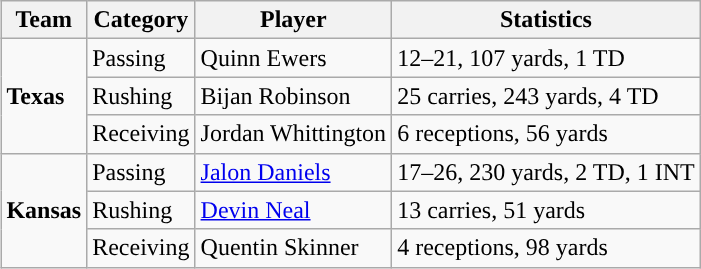<table class="wikitable" style="float: right;">
<tr>
<th>Team</th>
<th>Category</th>
<th>Player</th>
<th>Statistics</th>
</tr>
<tr>
<td rowspan=3><strong>Texas</strong></td>
<td>Passing</td>
<td>Quinn Ewers</td>
<td>12–21, 107 yards, 1 TD</td>
</tr>
<tr>
<td>Rushing</td>
<td>Bijan Robinson</td>
<td>25 carries, 243 yards, 4 TD</td>
</tr>
<tr>
<td>Receiving</td>
<td>Jordan Whittington</td>
<td>6 receptions, 56 yards</td>
</tr>
<tr>
<td rowspan=3><strong>Kansas</strong></td>
<td>Passing</td>
<td><a href='#'>Jalon Daniels</a></td>
<td>17–26, 230 yards, 2 TD, 1 INT</td>
</tr>
<tr>
<td>Rushing</td>
<td><a href='#'>Devin Neal</a></td>
<td>13 carries, 51 yards</td>
</tr>
<tr>
<td>Receiving</td>
<td>Quentin Skinner</td>
<td>4 receptions, 98 yards</td>
</tr>
</table>
